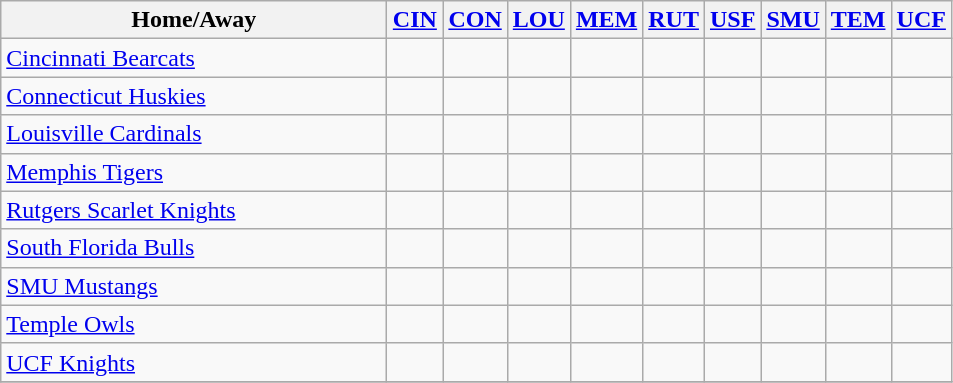<table class="wikitable" style="text-align: center">
<tr>
<th width="250">Home/Away</th>
<th width="30"><a href='#'>CIN</a></th>
<th width="30"><a href='#'>CON</a></th>
<th width="30"><a href='#'>LOU</a></th>
<th width="30"><a href='#'>MEM</a></th>
<th width="30"><a href='#'>RUT</a></th>
<th width="30"><a href='#'>USF</a></th>
<th width="30"><a href='#'>SMU</a></th>
<th width="30"><a href='#'>TEM</a></th>
<th width="30"><a href='#'>UCF</a></th>
</tr>
<tr>
<td align=left><a href='#'>Cincinnati Bearcats</a></td>
<td></td>
<td></td>
<td></td>
<td></td>
<td></td>
<td></td>
<td></td>
<td></td>
<td></td>
</tr>
<tr>
<td align=left><a href='#'>Connecticut Huskies</a></td>
<td></td>
<td></td>
<td></td>
<td></td>
<td></td>
<td></td>
<td></td>
<td></td>
<td></td>
</tr>
<tr>
<td align=left><a href='#'>Louisville Cardinals</a></td>
<td></td>
<td></td>
<td></td>
<td></td>
<td></td>
<td></td>
<td></td>
<td></td>
<td></td>
</tr>
<tr>
<td align=left><a href='#'>Memphis Tigers</a></td>
<td></td>
<td></td>
<td></td>
<td></td>
<td></td>
<td></td>
<td></td>
<td></td>
<td></td>
</tr>
<tr>
<td align=left><a href='#'>Rutgers Scarlet Knights</a></td>
<td></td>
<td></td>
<td></td>
<td></td>
<td></td>
<td></td>
<td></td>
<td></td>
<td></td>
</tr>
<tr>
<td align=left><a href='#'>South Florida Bulls</a></td>
<td></td>
<td></td>
<td></td>
<td></td>
<td></td>
<td></td>
<td></td>
<td></td>
<td></td>
</tr>
<tr>
<td align=left><a href='#'>SMU Mustangs</a></td>
<td></td>
<td></td>
<td></td>
<td></td>
<td></td>
<td></td>
<td></td>
<td></td>
<td></td>
</tr>
<tr>
<td align=left><a href='#'>Temple Owls</a></td>
<td></td>
<td></td>
<td></td>
<td></td>
<td></td>
<td></td>
<td></td>
<td></td>
<td></td>
</tr>
<tr>
<td align=left><a href='#'>UCF Knights</a></td>
<td></td>
<td></td>
<td></td>
<td></td>
<td></td>
<td></td>
<td></td>
<td></td>
<td></td>
</tr>
<tr>
</tr>
</table>
